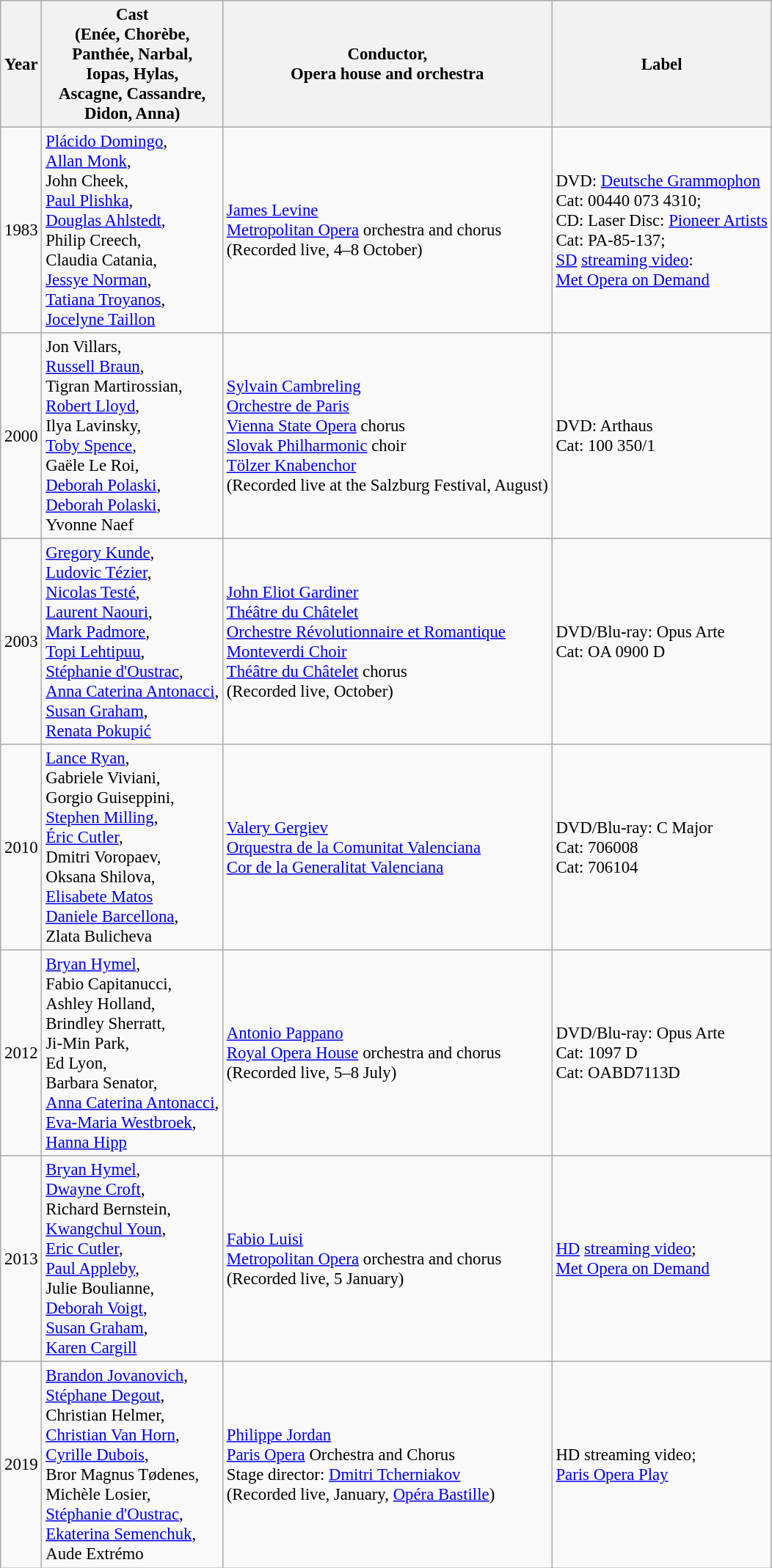<table class="wikitable" style="font-size:95%;">
<tr>
<th>Year</th>
<th>Cast<br>(Enée, Chorèbe,<br> Panthée, Narbal,<br>Iopas, Hylas,<br>Ascagne, Cassandre,<br>Didon, Anna)</th>
<th>Conductor,<br>Opera house and orchestra</th>
<th>Label</th>
</tr>
<tr>
<td>1983</td>
<td><a href='#'>Plácido Domingo</a>,<br><a href='#'>Allan Monk</a>,<br> John Cheek,<br><a href='#'>Paul Plishka</a>,<br><a href='#'>Douglas Ahlstedt</a>,<br>Philip Creech,<br>Claudia Catania, <br><a href='#'>Jessye Norman</a>,<br><a href='#'>Tatiana Troyanos</a>,<br><a href='#'>Jocelyne Taillon</a></td>
<td><a href='#'>James Levine</a><br> <a href='#'>Metropolitan Opera</a> orchestra and chorus<br>(Recorded live, 4–8 October)</td>
<td>DVD: <a href='#'>Deutsche Grammophon</a><br>Cat: 00440 073 4310;<br>CD: Laser Disc: <a href='#'>Pioneer Artists</a><br>Cat: PA-85-137;<br><a href='#'>SD</a> <a href='#'>streaming video</a>:<br><a href='#'>Met Opera on Demand</a></td>
</tr>
<tr>
<td>2000</td>
<td>Jon Villars,<br><a href='#'>Russell Braun</a>,<br>Tigran Martirossian,<br><a href='#'>Robert Lloyd</a>,<br>Ilya Lavinsky,<br><a href='#'>Toby Spence</a>,<br>Gaële Le Roi,<br><a href='#'>Deborah Polaski</a>,<br><a href='#'>Deborah Polaski</a>,<br>Yvonne Naef</td>
<td><a href='#'>Sylvain Cambreling</a><br><a href='#'>Orchestre de Paris</a><br><a href='#'>Vienna State Opera</a> chorus<br><a href='#'>Slovak Philharmonic</a> choir<br><a href='#'>Tölzer Knabenchor</a><br>(Recorded live at the Salzburg Festival, August)</td>
<td>DVD: Arthaus<br>Cat: 100 350/1</td>
</tr>
<tr>
<td>2003</td>
<td><a href='#'>Gregory Kunde</a>,<br><a href='#'>Ludovic Tézier</a>,<br><a href='#'>Nicolas Testé</a>,<br><a href='#'>Laurent Naouri</a>,<br><a href='#'>Mark Padmore</a>,<br><a href='#'>Topi Lehtipuu</a>,<br><a href='#'>Stéphanie d'Oustrac</a>,<br><a href='#'>Anna Caterina Antonacci</a>,<br><a href='#'>Susan Graham</a>,<br><a href='#'>Renata Pokupić</a></td>
<td><a href='#'>John Eliot Gardiner</a><br><a href='#'>Théâtre du Châtelet</a><br><a href='#'>Orchestre Révolutionnaire et Romantique</a><br><a href='#'>Monteverdi Choir</a><br> <a href='#'>Théâtre du Châtelet</a> chorus<br>(Recorded live, October)</td>
<td>DVD/Blu-ray: Opus Arte<br>Cat: OA 0900 D</td>
</tr>
<tr>
<td>2010</td>
<td><a href='#'>Lance Ryan</a>,<br>Gabriele Viviani,<br>Gorgio Guiseppini,<br><a href='#'>Stephen Milling</a>,<br><a href='#'>Éric Cutler</a>,<br>Dmitri Voropaev,<br>Oksana Shilova,<br><a href='#'>Elisabete Matos</a><br><a href='#'>Daniele Barcellona</a>,<br>Zlata Bulicheva</td>
<td><a href='#'>Valery Gergiev</a><br><a href='#'>Orquestra de la Comunitat Valenciana</a><br><a href='#'>Cor de la Generalitat Valenciana</a></td>
<td>DVD/Blu-ray: C Major<br>Cat: 706008<br>Cat: 706104</td>
</tr>
<tr>
<td>2012</td>
<td><a href='#'>Bryan Hymel</a>,<br>Fabio Capitanucci,<br>Ashley Holland,<br>Brindley Sherratt,<br>Ji-Min Park,<br>Ed Lyon,<br>Barbara Senator,<br><a href='#'>Anna Caterina Antonacci</a>,<br><a href='#'>Eva-Maria Westbroek</a>,<br><a href='#'>Hanna Hipp</a></td>
<td><a href='#'>Antonio Pappano</a><br><a href='#'>Royal Opera House</a> orchestra and chorus<br>(Recorded live, 5–8 July)</td>
<td>DVD/Blu-ray: Opus Arte<br>Cat: 1097 D<br>Cat: OABD7113D</td>
</tr>
<tr>
<td>2013</td>
<td><a href='#'>Bryan Hymel</a>,<br><a href='#'>Dwayne Croft</a>,<br>Richard Bernstein,<br><a href='#'>Kwangchul Youn</a>,<br><a href='#'>Eric Cutler</a>,<br><a href='#'>Paul Appleby</a>,<br>Julie Boulianne,<br><a href='#'>Deborah Voigt</a>,<br><a href='#'>Susan Graham</a>,<br><a href='#'>Karen Cargill</a></td>
<td><a href='#'>Fabio Luisi</a><br><a href='#'>Metropolitan Opera</a> orchestra and chorus<br>(Recorded live, 5 January)</td>
<td><a href='#'>HD</a> <a href='#'>streaming video</a>;<br><a href='#'>Met Opera on Demand</a></td>
</tr>
<tr>
<td>2019</td>
<td><a href='#'>Brandon Jovanovich</a>,<br><a href='#'>Stéphane Degout</a>,<br>Christian Helmer,<br><a href='#'>Christian Van Horn</a>,<br><a href='#'>Cyrille Dubois</a>,<br>Bror Magnus Tødenes,<br>Michèle Losier,<br><a href='#'>Stéphanie d'Oustrac</a>,<br><a href='#'>Ekaterina Semenchuk</a>,<br>Aude Extrémo</td>
<td><a href='#'>Philippe Jordan</a><br><a href='#'>Paris Opera</a> Orchestra and Chorus<br>Stage director: <a href='#'>Dmitri Tcherniakov</a><br>(Recorded live, January, <a href='#'>Opéra Bastille</a>)</td>
<td>HD streaming video;<br><a href='#'>Paris Opera Play</a></td>
</tr>
</table>
